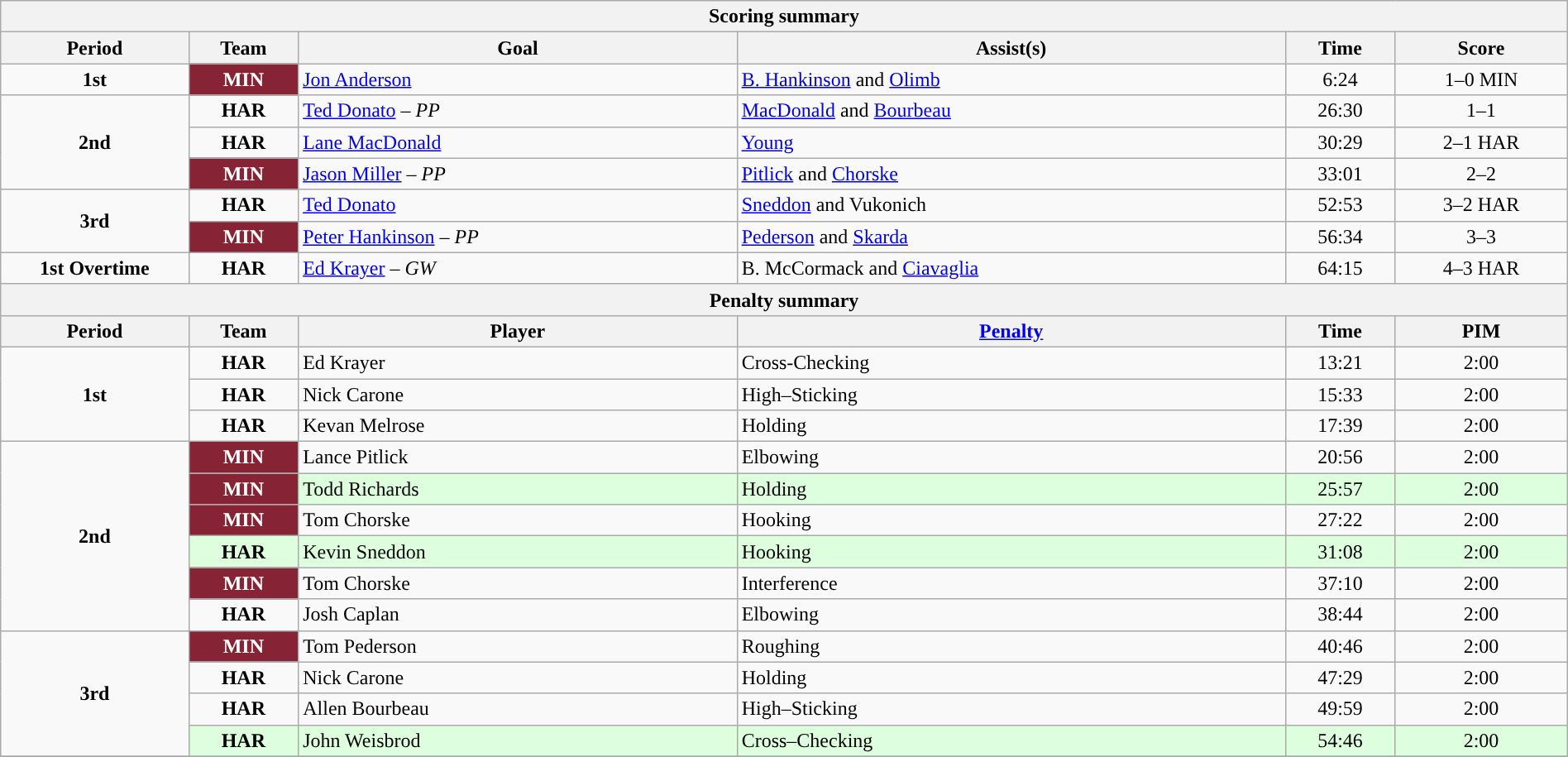<table style="width:100%;" class="wikitable">
<tr>
<th colspan=6>Scoring summary</th>
</tr>
<tr>
<th style="width:12%;">Period</th>
<th style="width:7%;">Team</th>
<th style="width:28%;">Goal</th>
<th style="width:35%;">Assist(s)</th>
<th style="width:7%;">Time</th>
<th style="width:11%;">Score</th>
</tr>
<tr>
<td style="text-align:center;" rowspan="1"><strong>1st</strong></td>
<td align=center style="color:white; background:#862334; "><strong>MIN</strong></td>
<td><a href='#'>Jon Anderson</a></td>
<td><a href='#'>B. Hankinson</a> and <a href='#'>Olimb</a></td>
<td align=center>6:24</td>
<td align=center>1–0 MIN</td>
</tr>
<tr>
<td style="text-align:center;" rowspan="3"><strong>2nd</strong></td>
<td align=center><strong>HAR</strong></td>
<td><a href='#'>Ted Donato</a> – <em>PP</em></td>
<td><a href='#'>MacDonald</a> and <a href='#'>Bourbeau</a></td>
<td align=center>26:30</td>
<td align=center>1–1</td>
</tr>
<tr>
<td align=center><strong>HAR</strong></td>
<td><a href='#'>Lane MacDonald</a></td>
<td><a href='#'>Young</a></td>
<td align=center>30:29</td>
<td align=center>2–1 HAR</td>
</tr>
<tr>
<td align=center style="color:white; background:#862334; "><strong>MIN</strong></td>
<td><a href='#'>Jason Miller</a> – <em>PP</em></td>
<td><a href='#'>Pitlick</a> and <a href='#'>Chorske</a></td>
<td align=center>33:01</td>
<td align=center>2–2</td>
</tr>
<tr>
<td style="text-align:center;" rowspan="2"><strong>3rd</strong></td>
<td align=center><strong>HAR</strong></td>
<td><a href='#'>Ted Donato</a></td>
<td><a href='#'>Sneddon</a> and Vukonich</td>
<td align=center>52:53</td>
<td align=center>3–2 HAR</td>
</tr>
<tr>
<td align=center style="color:white; background:#862334; "><strong>MIN</strong></td>
<td><a href='#'>Peter Hankinson</a> – <em>PP</em></td>
<td><a href='#'>Pederson</a> and <a href='#'>Skarda</a></td>
<td align=center>56:34</td>
<td align=center>3–3</td>
</tr>
<tr>
<td style="text-align:center;" rowspan="1"><strong>1st Overtime</strong></td>
<td align=center><strong>HAR</strong></td>
<td><a href='#'>Ed Krayer</a> – <em>GW</em></td>
<td>B. McCormack and <a href='#'>Ciavaglia</a></td>
<td align=center>64:15</td>
<td align=center>4–3 HAR</td>
</tr>
<tr>
<th colspan=6>Penalty summary</th>
</tr>
<tr>
<th style="width:12%;">Period</th>
<th style="width:7%;">Team</th>
<th style="width:28%;">Player</th>
<th style="width:35%;"><a href='#'>Penalty</a></th>
<th style="width:7%;">Time</th>
<th style="width:11%;">PIM</th>
</tr>
<tr>
<td style="text-align:center;" rowspan="3"><strong>1st</strong></td>
<td align=center><strong>HAR</strong></td>
<td>Ed Krayer</td>
<td>Cross-Checking</td>
<td align=center>13:21</td>
<td align=center>2:00</td>
</tr>
<tr>
<td align=center><strong>HAR</strong></td>
<td>Nick Carone</td>
<td>High–Sticking</td>
<td align=center>15:33</td>
<td align=center>2:00</td>
</tr>
<tr>
<td align=center><strong>HAR</strong></td>
<td>Kevan Melrose</td>
<td>Holding</td>
<td align=center>17:39</td>
<td align=center>2:00</td>
</tr>
<tr>
<td style="text-align:center;" rowspan="6"><strong>2nd</strong></td>
<td align=center style="color:white; background:#862334; "><strong>MIN</strong></td>
<td>Lance Pitlick</td>
<td>Elbowing</td>
<td align=center>20:56</td>
<td align=center>2:00</td>
</tr>
<tr bgcolor=DDFFDD>
<td align=center style="color:white; background:#862334; "><strong>MIN</strong></td>
<td>Todd Richards</td>
<td>Holding</td>
<td align=center>25:57</td>
<td align=center>2:00</td>
</tr>
<tr>
<td align=center style="color:white; background:#862334; "><strong>MIN</strong></td>
<td>Tom Chorske</td>
<td>Hooking</td>
<td align=center>27:22</td>
<td align=center>2:00</td>
</tr>
<tr bgcolor=DDFFDD>
<td align=center><strong>HAR</strong></td>
<td>Kevin Sneddon</td>
<td>Hooking</td>
<td align=center>31:08</td>
<td align=center>2:00</td>
</tr>
<tr>
<td align=center style="color:white; background:#862334; "><strong>MIN</strong></td>
<td>Tom Chorske</td>
<td>Interference</td>
<td align=center>37:10</td>
<td align=center>2:00</td>
</tr>
<tr>
<td align=center><strong>HAR</strong></td>
<td>Josh Caplan</td>
<td>Elbowing</td>
<td align=center>38:44</td>
<td align=center>2:00</td>
</tr>
<tr>
<td style="text-align:center;" rowspan="4"><strong>3rd</strong></td>
<td align=center style="color:white; background:#862334; "><strong>MIN</strong></td>
<td>Tom Pederson</td>
<td>Roughing</td>
<td align=center>40:46</td>
<td align=center>2:00</td>
</tr>
<tr>
<td align=center><strong>HAR</strong></td>
<td>Nick Carone</td>
<td>Holding</td>
<td align=center>47:29</td>
<td align=center>2:00</td>
</tr>
<tr>
<td align=center><strong>HAR</strong></td>
<td>Allen Bourbeau</td>
<td>High–Sticking</td>
<td align=center>49:59</td>
<td align=center>2:00</td>
</tr>
<tr bgcolor=DDFFDD>
<td align=center><strong>HAR</strong></td>
<td>John Weisbrod</td>
<td>Cross–Checking</td>
<td align=center>54:46</td>
<td align=center>2:00</td>
</tr>
<tr>
</tr>
</table>
